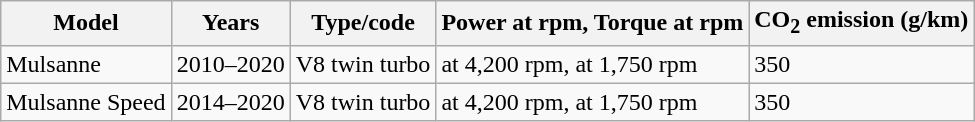<table class="wikitable sortable collapsible">
<tr>
<th>Model</th>
<th>Years</th>
<th>Type/code</th>
<th>Power at rpm, Torque at rpm</th>
<th>CO<sub>2</sub> emission (g/km)</th>
</tr>
<tr>
<td>Mulsanne</td>
<td>2010–2020</td>
<td> V8 twin turbo</td>
<td> at 4,200 rpm,  at 1,750 rpm</td>
<td>350</td>
</tr>
<tr>
<td>Mulsanne Speed</td>
<td>2014–2020</td>
<td> V8 twin turbo</td>
<td> at 4,200 rpm,  at 1,750 rpm</td>
<td>350</td>
</tr>
</table>
